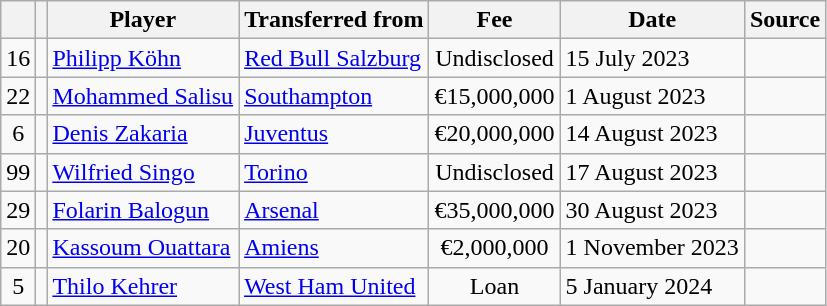<table class="wikitable plainrowheaders sortable">
<tr>
<th></th>
<th></th>
<th scope=col>Player</th>
<th>Transferred from</th>
<th !scope=col; style="width: 65px;">Fee</th>
<th scope=col>Date</th>
<th scope=col>Source</th>
</tr>
<tr>
<td align="center">16</td>
<td align=center></td>
<td> <a href='#'>Philipp Köhn</a></td>
<td> <a href='#'>Red Bull Salzburg</a></td>
<td align="center">Undisclosed</td>
<td>15 July 2023</td>
<td></td>
</tr>
<tr>
<td align="center">22</td>
<td align=center></td>
<td> <a href='#'>Mohammed Salisu</a></td>
<td> <a href='#'>Southampton</a></td>
<td align="center">€15,000,000</td>
<td>1 August 2023</td>
<td></td>
</tr>
<tr>
<td align="center">6</td>
<td align=center></td>
<td> <a href='#'>Denis Zakaria</a></td>
<td> <a href='#'>Juventus</a></td>
<td align="center">€20,000,000</td>
<td>14 August 2023</td>
<td></td>
</tr>
<tr>
<td align="center">99</td>
<td align=center></td>
<td> <a href='#'>Wilfried Singo</a></td>
<td> <a href='#'>Torino</a></td>
<td align="center">Undisclosed</td>
<td>17 August 2023</td>
<td></td>
</tr>
<tr>
<td align="center">29</td>
<td align=center></td>
<td> <a href='#'>Folarin Balogun</a></td>
<td> <a href='#'>Arsenal</a></td>
<td align="center">€35,000,000</td>
<td>30 August 2023</td>
<td></td>
</tr>
<tr>
<td align="center">20</td>
<td align=center></td>
<td> <a href='#'>Kassoum Ouattara</a></td>
<td> <a href='#'>Amiens</a></td>
<td align="center">€2,000,000</td>
<td>1 November 2023</td>
<td></td>
</tr>
<tr>
<td align="center">5</td>
<td align=center></td>
<td> <a href='#'>Thilo Kehrer</a></td>
<td> <a href='#'>West Ham United</a></td>
<td align="center">Loan</td>
<td>5 January 2024</td>
<td></td>
</tr>
</table>
